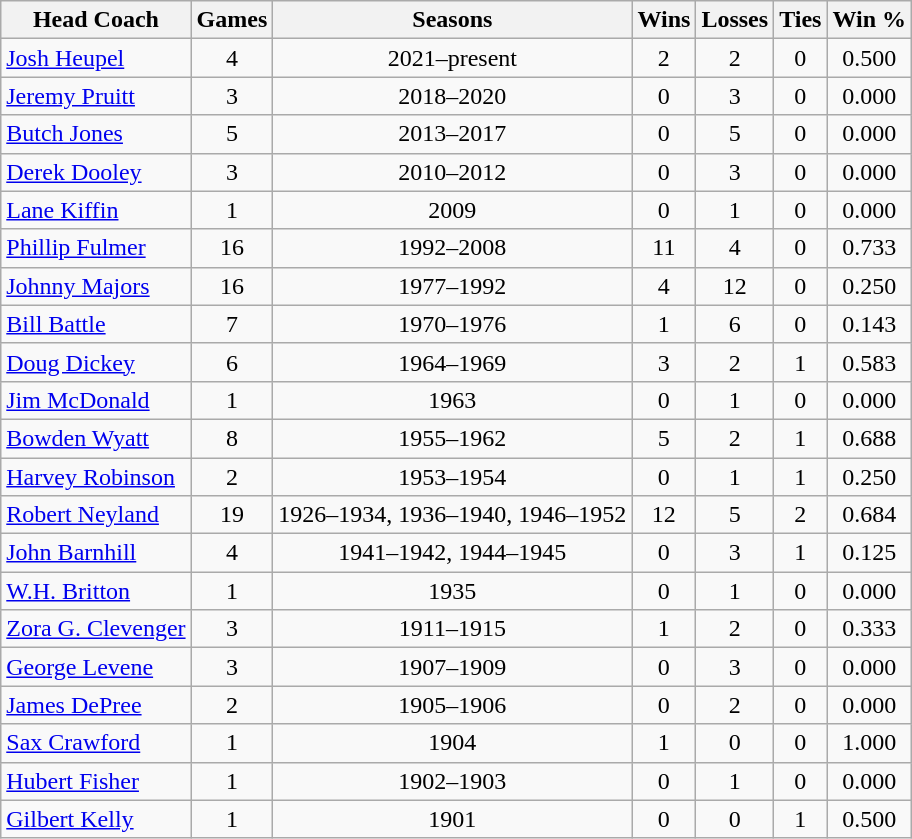<table class="sortable wikitable" style="text-align:center">
<tr>
<th>Head Coach</th>
<th>Games</th>
<th>Seasons</th>
<th>Wins</th>
<th>Losses</th>
<th>Ties</th>
<th>Win %</th>
</tr>
<tr>
<td align="left"><a href='#'>Josh Heupel</a></td>
<td>4</td>
<td>2021–present</td>
<td>2</td>
<td>2</td>
<td>0</td>
<td>0.500</td>
</tr>
<tr>
<td align="left"><a href='#'>Jeremy Pruitt</a></td>
<td>3</td>
<td>2018–2020</td>
<td>0</td>
<td>3</td>
<td>0</td>
<td>0.000</td>
</tr>
<tr>
<td align="left"><a href='#'>Butch Jones</a></td>
<td>5</td>
<td>2013–2017</td>
<td>0</td>
<td>5</td>
<td>0</td>
<td>0.000</td>
</tr>
<tr>
<td align="left"><a href='#'>Derek Dooley</a></td>
<td>3</td>
<td>2010–2012</td>
<td>0</td>
<td>3</td>
<td>0</td>
<td>0.000</td>
</tr>
<tr>
<td align="left"><a href='#'>Lane Kiffin</a></td>
<td>1</td>
<td>2009</td>
<td>0</td>
<td>1</td>
<td>0</td>
<td>0.000</td>
</tr>
<tr>
<td align="left"><a href='#'>Phillip Fulmer</a></td>
<td>16</td>
<td>1992–2008</td>
<td>11</td>
<td>4</td>
<td>0</td>
<td>0.733</td>
</tr>
<tr>
<td align="left"><a href='#'>Johnny Majors</a></td>
<td>16</td>
<td>1977–1992</td>
<td>4</td>
<td>12</td>
<td>0</td>
<td>0.250</td>
</tr>
<tr>
<td align="left"><a href='#'>Bill Battle</a></td>
<td>7</td>
<td>1970–1976</td>
<td>1</td>
<td>6</td>
<td>0</td>
<td>0.143</td>
</tr>
<tr>
<td align="left"><a href='#'>Doug Dickey</a></td>
<td>6</td>
<td>1964–1969</td>
<td>3</td>
<td>2</td>
<td>1</td>
<td>0.583</td>
</tr>
<tr>
<td align="left"><a href='#'>Jim McDonald</a></td>
<td>1</td>
<td>1963</td>
<td>0</td>
<td>1</td>
<td>0</td>
<td>0.000</td>
</tr>
<tr>
<td align="left"><a href='#'>Bowden Wyatt</a></td>
<td>8</td>
<td>1955–1962</td>
<td>5</td>
<td>2</td>
<td>1</td>
<td>0.688</td>
</tr>
<tr>
<td align="left"><a href='#'>Harvey Robinson</a></td>
<td>2</td>
<td>1953–1954</td>
<td>0</td>
<td>1</td>
<td>1</td>
<td>0.250</td>
</tr>
<tr>
<td align="left"><a href='#'>Robert Neyland</a></td>
<td>19</td>
<td>1926–1934, 1936–1940, 1946–1952</td>
<td>12</td>
<td>5</td>
<td>2</td>
<td>0.684</td>
</tr>
<tr>
<td align="left"><a href='#'>John Barnhill</a></td>
<td>4</td>
<td>1941–1942, 1944–1945</td>
<td>0</td>
<td>3</td>
<td>1</td>
<td>0.125</td>
</tr>
<tr>
<td align="left"><a href='#'>W.H. Britton</a></td>
<td>1</td>
<td>1935</td>
<td>0</td>
<td>1</td>
<td>0</td>
<td>0.000</td>
</tr>
<tr>
<td align="left"><a href='#'>Zora G. Clevenger</a></td>
<td>3</td>
<td>1911–1915</td>
<td>1</td>
<td>2</td>
<td>0</td>
<td>0.333</td>
</tr>
<tr>
<td align="left"><a href='#'>George Levene</a></td>
<td>3</td>
<td>1907–1909</td>
<td>0</td>
<td>3</td>
<td>0</td>
<td>0.000</td>
</tr>
<tr>
<td align="left"><a href='#'>James DePree</a></td>
<td>2</td>
<td>1905–1906</td>
<td>0</td>
<td>2</td>
<td>0</td>
<td>0.000</td>
</tr>
<tr>
<td align="left"><a href='#'>Sax Crawford</a></td>
<td>1</td>
<td>1904</td>
<td>1</td>
<td>0</td>
<td>0</td>
<td>1.000</td>
</tr>
<tr>
<td align="left"><a href='#'>Hubert Fisher</a></td>
<td>1</td>
<td>1902–1903</td>
<td>0</td>
<td>1</td>
<td>0</td>
<td>0.000</td>
</tr>
<tr>
<td align="left"><a href='#'>Gilbert Kelly</a></td>
<td>1</td>
<td>1901</td>
<td>0</td>
<td>0</td>
<td>1</td>
<td>0.500</td>
</tr>
</table>
